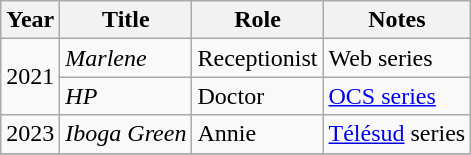<table class="wikitable">
<tr>
<th>Year</th>
<th>Title</th>
<th>Role</th>
<th>Notes</th>
</tr>
<tr>
<td rowspan=2>2021</td>
<td><em>Marlene</em></td>
<td>Receptionist</td>
<td>Web series</td>
</tr>
<tr>
<td><em>HP</em></td>
<td>Doctor</td>
<td><a href='#'>OCS series</a></td>
</tr>
<tr>
<td>2023</td>
<td><em>Iboga Green</em></td>
<td>Annie</td>
<td><a href='#'>Télésud</a> series</td>
</tr>
<tr>
</tr>
</table>
